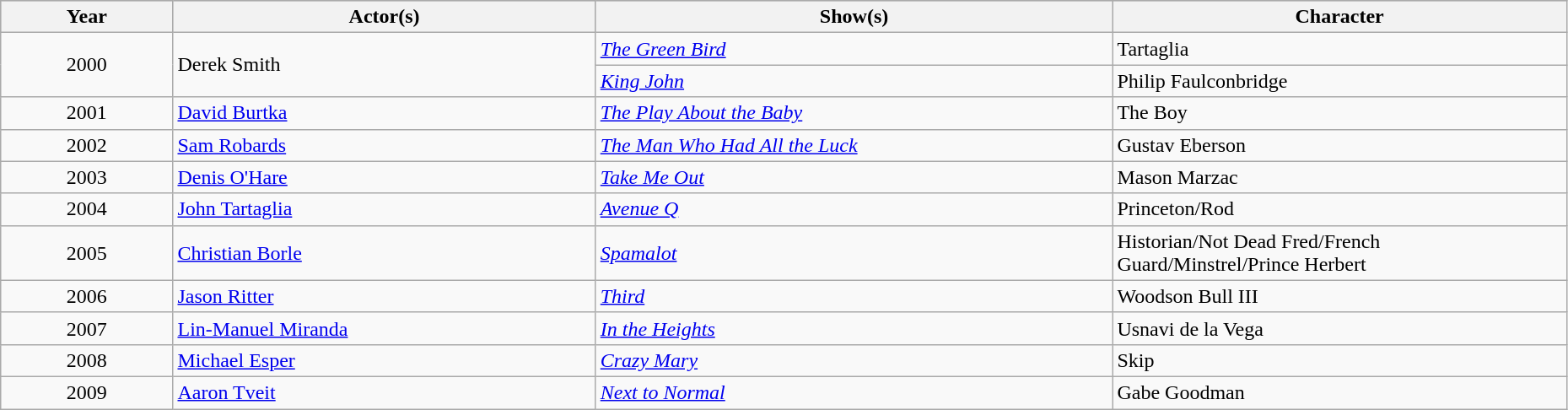<table class="wikitable" style="width:98%;">
<tr style="background:#bebebe;">
<th style="width:11%;">Year</th>
<th style="width:27%;">Actor(s)</th>
<th style="width:33%;">Show(s)</th>
<th style="width:29%;">Character</th>
</tr>
<tr>
<td rowspan="2" align="center">2000</td>
<td rowspan="2">Derek Smith</td>
<td><em><a href='#'>The Green Bird</a></em></td>
<td>Tartaglia</td>
</tr>
<tr>
<td><em><a href='#'>King John</a></em></td>
<td>Philip Faulconbridge</td>
</tr>
<tr>
<td align="center">2001</td>
<td><a href='#'>David Burtka</a></td>
<td><em><a href='#'>The Play About the Baby</a></em></td>
<td>The Boy</td>
</tr>
<tr>
<td align="center">2002</td>
<td><a href='#'>Sam Robards</a></td>
<td><em><a href='#'>The Man Who Had All the Luck</a></em></td>
<td>Gustav Eberson</td>
</tr>
<tr>
<td align="center">2003</td>
<td><a href='#'>Denis O'Hare</a></td>
<td><em><a href='#'>Take Me Out</a></em></td>
<td>Mason Marzac</td>
</tr>
<tr>
<td align="center">2004</td>
<td><a href='#'>John Tartaglia</a></td>
<td><em><a href='#'>Avenue Q</a></em></td>
<td>Princeton/Rod</td>
</tr>
<tr>
<td align="center">2005</td>
<td><a href='#'>Christian Borle</a></td>
<td><em><a href='#'>Spamalot</a></em></td>
<td>Historian/Not Dead Fred/French Guard/Minstrel/Prince Herbert</td>
</tr>
<tr>
<td align="center">2006</td>
<td><a href='#'>Jason Ritter</a></td>
<td><em><a href='#'>Third</a></em></td>
<td>Woodson Bull III</td>
</tr>
<tr>
<td align="center">2007</td>
<td><a href='#'>Lin-Manuel Miranda</a></td>
<td><em><a href='#'>In the Heights</a></em></td>
<td>Usnavi de la Vega</td>
</tr>
<tr>
<td align="center">2008</td>
<td><a href='#'>Michael Esper</a></td>
<td><em><a href='#'>Crazy Mary</a></em></td>
<td>Skip</td>
</tr>
<tr>
<td align="center">2009</td>
<td><a href='#'>Aaron Tveit</a></td>
<td><em><a href='#'>Next to Normal</a></em></td>
<td>Gabe Goodman</td>
</tr>
</table>
